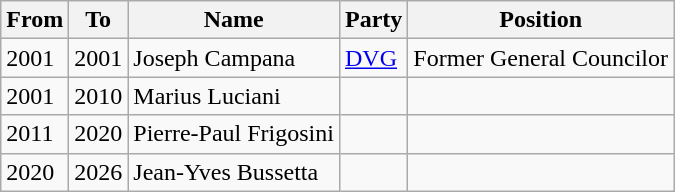<table class="wikitable">
<tr>
<th>From</th>
<th>To</th>
<th>Name</th>
<th>Party</th>
<th>Position</th>
</tr>
<tr>
<td>2001</td>
<td>2001</td>
<td>Joseph Campana</td>
<td><a href='#'>DVG</a></td>
<td>Former General Councilor</td>
</tr>
<tr>
<td>2001</td>
<td>2010</td>
<td>Marius Luciani</td>
<td></td>
<td></td>
</tr>
<tr>
<td>2011</td>
<td>2020</td>
<td>Pierre-Paul Frigosini</td>
<td></td>
<td></td>
</tr>
<tr>
<td>2020</td>
<td>2026</td>
<td>Jean-Yves Bussetta</td>
<td></td>
<td></td>
</tr>
</table>
